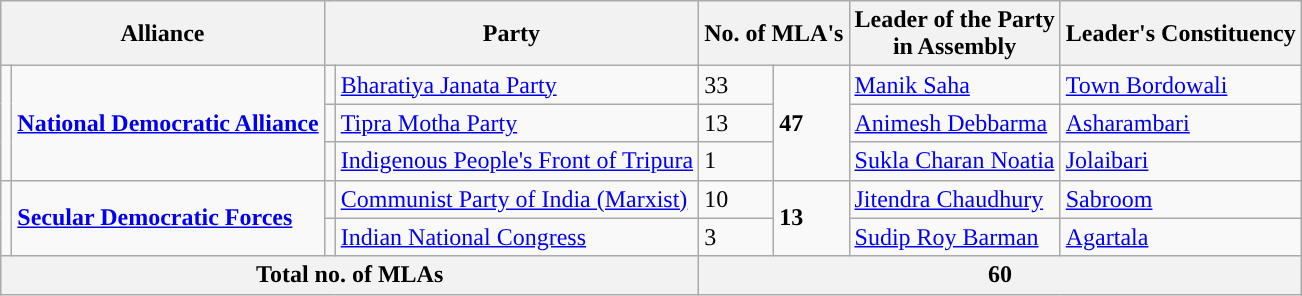<table class="wikitable">
<tr>
<th colspan="2">Alliance</th>
<th colspan="2">Party</th>
<th colspan="2">No. of MLA's</th>
<th>Leader of the Party<br>in Assembly</th>
<th>Leader's Constituency</th>
</tr>
<tr>
<td rowspan="3" style="background:"></td>
<td rowspan="3"><strong><a href='#'>National Democratic Alliance</a></strong></td>
<td style="background:"></td>
<td><a href='#'>Bharatiya Janata Party</a></td>
<td>33</td>
<td rowspan="3"><strong>47</strong></td>
<td><a href='#'>Manik Saha</a></td>
<td><a href='#'>Town Bordowali</a></td>
</tr>
<tr>
<td style="background:"></td>
<td><a href='#'>Tipra Motha Party</a></td>
<td>13</td>
<td><a href='#'>Animesh Debbarma</a></td>
<td><a href='#'>Asharambari</a></td>
</tr>
<tr>
<td style="background:"></td>
<td><a href='#'>Indigenous People's Front of Tripura</a></td>
<td>1</td>
<td><a href='#'>Sukla Charan Noatia</a></td>
<td><a href='#'>Jolaibari</a></td>
</tr>
<tr>
<td rowspan="2" style="background:"></td>
<td rowspan="2"><strong><a href='#'>Secular Democratic Forces</a></strong></td>
<td style="background:"></td>
<td><a href='#'>Communist Party of India (Marxist)</a></td>
<td>10</td>
<td rowspan="2"><strong>13</strong></td>
<td><a href='#'>Jitendra Chaudhury</a></td>
<td><a href='#'>Sabroom</a></td>
</tr>
<tr>
<td style="background:"></td>
<td><a href='#'>Indian National Congress</a></td>
<td>3</td>
<td><a href='#'>Sudip Roy Barman</a></td>
<td><a href='#'>Agartala</a></td>
</tr>
<tr>
<th colspan="4">Total no. of MLAs</th>
<th colspan="4">60</th>
</tr>
</table>
